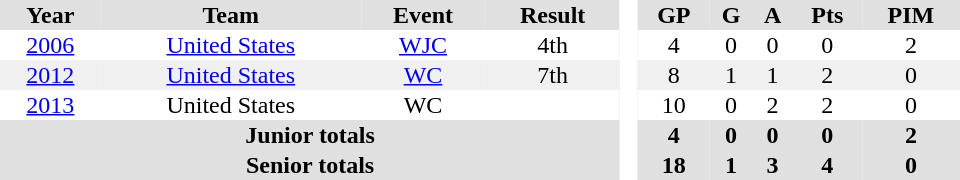<table border="0" cellpadding="1" cellspacing="0" style="text-align:center; width:40em">
<tr ALIGN="center" bgcolor="#e0e0e0">
<th>Year</th>
<th>Team</th>
<th>Event</th>
<th>Result</th>
<th rowspan="99" bgcolor="#ffffff"> </th>
<th>GP</th>
<th>G</th>
<th>A</th>
<th>Pts</th>
<th>PIM</th>
</tr>
<tr>
<td><a href='#'>2006</a></td>
<td><a href='#'>United States</a></td>
<td><a href='#'>WJC</a></td>
<td>4th</td>
<td>4</td>
<td>0</td>
<td>0</td>
<td>0</td>
<td>2</td>
</tr>
<tr bgcolor="#f0f0f0">
<td><a href='#'>2012</a></td>
<td><a href='#'>United States</a></td>
<td><a href='#'>WC</a></td>
<td>7th</td>
<td>8</td>
<td>1</td>
<td>1</td>
<td>2</td>
<td>0</td>
</tr>
<tr>
<td><a href='#'>2013</a></td>
<td>United States</td>
<td>WC</td>
<td></td>
<td>10</td>
<td>0</td>
<td>2</td>
<td>2</td>
<td>0</td>
</tr>
<tr bgcolor="#e0e0e0">
<th colspan="4">Junior totals</th>
<th>4</th>
<th>0</th>
<th>0</th>
<th>0</th>
<th>2</th>
</tr>
<tr bgcolor="#e0e0e0">
<th colspan="4">Senior totals</th>
<th>18</th>
<th>1</th>
<th>3</th>
<th>4</th>
<th>0</th>
</tr>
</table>
